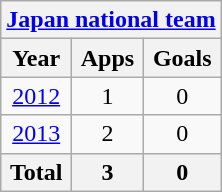<table class="wikitable" style="text-align:center">
<tr>
<th colspan=3><a href='#'>Japan national team</a></th>
</tr>
<tr>
<th>Year</th>
<th>Apps</th>
<th>Goals</th>
</tr>
<tr>
<td><a href='#'>2012</a></td>
<td>1</td>
<td>0</td>
</tr>
<tr>
<td><a href='#'>2013</a></td>
<td>2</td>
<td>0</td>
</tr>
<tr>
<th>Total</th>
<th>3</th>
<th>0</th>
</tr>
</table>
